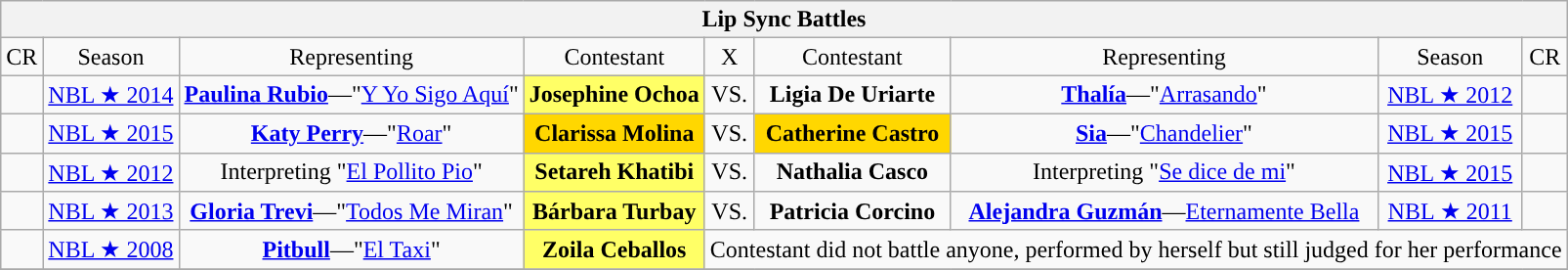<table class="wikitable collapsible autocollapse" style="text-align:center;">
<tr>
<th colspan="9">Lip Sync Battles</th>
</tr>
<tr>
<td>CR</td>
<td>Season</td>
<td>Representing</td>
<td>Contestant</td>
<td>X</td>
<td>Contestant</td>
<td>Representing</td>
<td>Season</td>
<td>CR</td>
</tr>
<tr>
<td></td>
<td><a href='#'>NBL ★ 2014</a></td>
<td><strong><a href='#'>Paulina Rubio</a></strong>—"<a href='#'>Y Yo Sigo Aquí</a>"</td>
<td style="background:#FFFF66"><strong>Josephine Ochoa</strong></td>
<td>VS.</td>
<td><strong>Ligia De Uriarte</strong></td>
<td><strong><a href='#'>Thalía</a></strong>—"<a href='#'>Arrasando</a>"</td>
<td><a href='#'>NBL ★ 2012</a></td>
<td></td>
</tr>
<tr>
<td></td>
<td><a href='#'>NBL ★ 2015</a></td>
<td><strong><a href='#'>Katy Perry</a></strong>—"<a href='#'>Roar</a>"</td>
<td style="background:gold"><strong>Clarissa Molina</strong></td>
<td>VS.</td>
<td style="background:gold"><strong>Catherine Castro</strong></td>
<td><strong><a href='#'>Sia</a></strong>—"<a href='#'>Chandelier</a>"</td>
<td><a href='#'>NBL ★ 2015</a></td>
<td></td>
</tr>
<tr>
<td></td>
<td><a href='#'>NBL ★ 2012</a></td>
<td>Interpreting "<a href='#'>El Pollito Pio</a>"</td>
<td style="background:#FFFF66"><strong>Setareh Khatibi</strong></td>
<td>VS.</td>
<td><strong>Nathalia Casco</strong></td>
<td>Interpreting "<a href='#'>Se dice de mi</a>"</td>
<td><a href='#'>NBL ★ 2015</a></td>
<td></td>
</tr>
<tr>
<td></td>
<td><a href='#'>NBL ★ 2013</a></td>
<td><strong><a href='#'>Gloria Trevi</a></strong>—"<a href='#'>Todos Me Miran</a>"</td>
<td style="background:#FFFF66"><strong>Bárbara Turbay</strong></td>
<td>VS.</td>
<td><strong>Patricia Corcino</strong></td>
<td><strong><a href='#'>Alejandra Guzmán</a></strong>—<a href='#'>Eternamente Bella</a></td>
<td><a href='#'>NBL ★ 2011</a></td>
<td></td>
</tr>
<tr>
<td></td>
<td><a href='#'>NBL ★ 2008</a></td>
<td><strong><a href='#'>Pitbull</a></strong>—"<a href='#'>El Taxi</a>"</td>
<td style="background:#FFFF66"><strong>Zoila Ceballos</strong></td>
<td colspan="5">Contestant did not battle anyone, performed by herself but still judged for her performance</td>
</tr>
<tr>
</tr>
</table>
